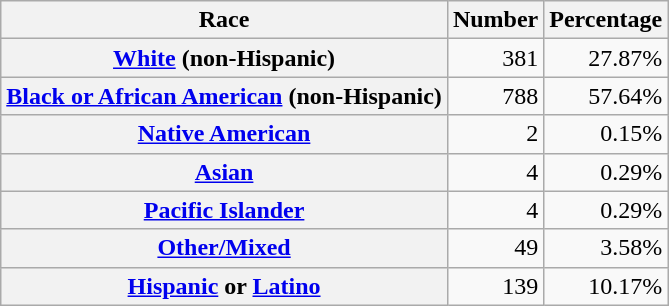<table class="wikitable" style="text-align:right">
<tr>
<th scope="col">Race</th>
<th scope="col">Number</th>
<th scope="col">Percentage</th>
</tr>
<tr>
<th scope="row"><a href='#'>White</a> (non-Hispanic)</th>
<td>381</td>
<td>27.87%</td>
</tr>
<tr>
<th scope="row"><a href='#'>Black or African American</a> (non-Hispanic)</th>
<td>788</td>
<td>57.64%</td>
</tr>
<tr>
<th scope="row"><a href='#'>Native American</a></th>
<td>2</td>
<td>0.15%</td>
</tr>
<tr>
<th scope="row"><a href='#'>Asian</a></th>
<td>4</td>
<td>0.29%</td>
</tr>
<tr>
<th scope="row"><a href='#'>Pacific Islander</a></th>
<td>4</td>
<td>0.29%</td>
</tr>
<tr>
<th scope="row"><a href='#'>Other/Mixed</a></th>
<td>49</td>
<td>3.58%</td>
</tr>
<tr>
<th scope="row"><a href='#'>Hispanic</a> or <a href='#'>Latino</a></th>
<td>139</td>
<td>10.17%</td>
</tr>
</table>
